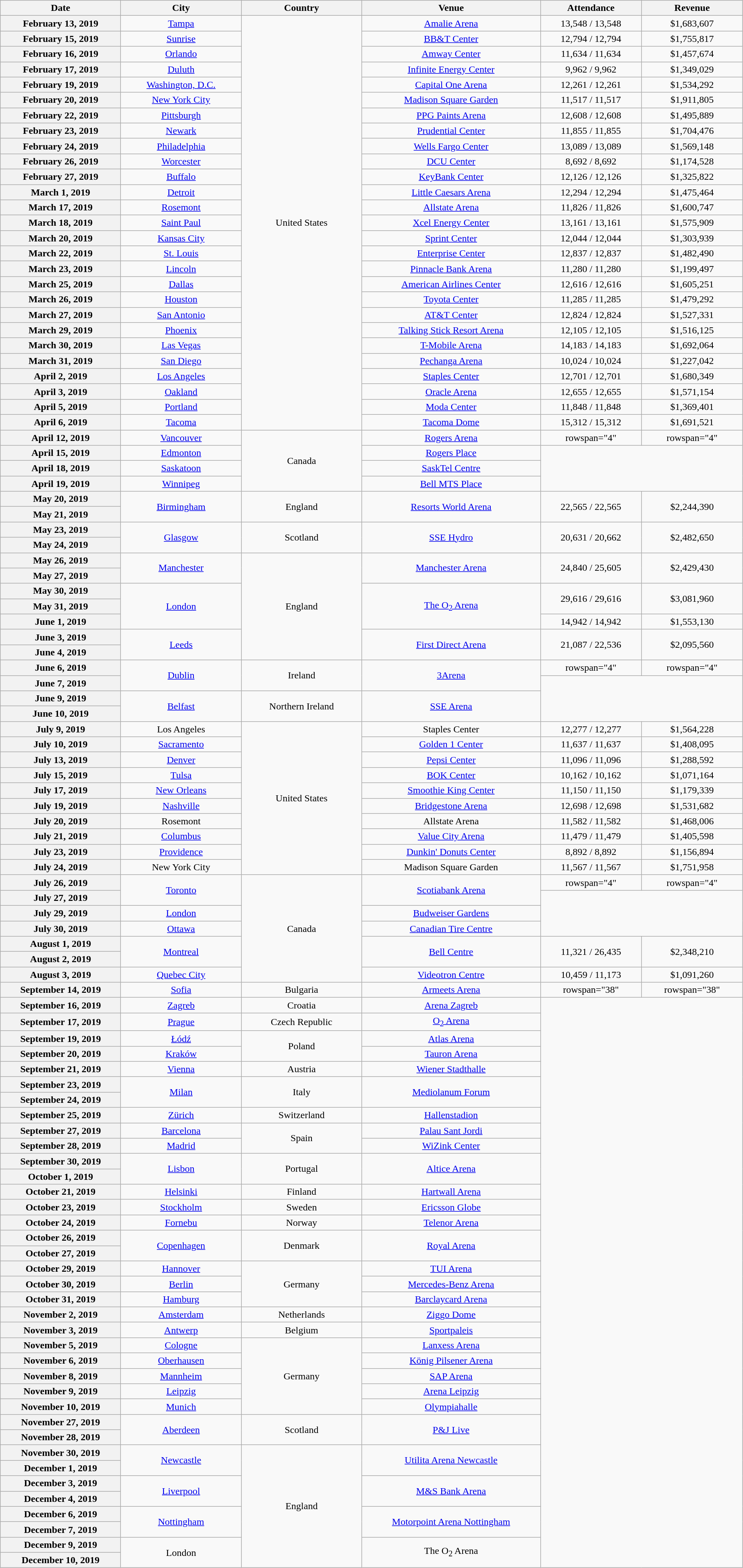<table class="wikitable plainrowheaders" style="text-align:center;">
<tr>
<th scope="col" style="width:12em;">Date</th>
<th scope="col" style="width:12em;">City</th>
<th scope="col" style="width:12em;">Country</th>
<th scope="col" style="width:18em;">Venue</th>
<th scope="col" style="width:10em;">Attendance</th>
<th scope="col" style="width:10em;">Revenue</th>
</tr>
<tr>
<th scope="row">February 13, 2019</th>
<td><a href='#'>Tampa</a></td>
<td rowspan="27">United States</td>
<td><a href='#'>Amalie Arena</a></td>
<td>13,548 / 13,548</td>
<td>$1,683,607</td>
</tr>
<tr>
<th scope="row">February 15, 2019</th>
<td><a href='#'>Sunrise</a></td>
<td><a href='#'>BB&T Center</a></td>
<td>12,794 / 12,794</td>
<td>$1,755,817</td>
</tr>
<tr>
<th scope="row">February 16, 2019</th>
<td><a href='#'>Orlando</a></td>
<td><a href='#'>Amway Center</a></td>
<td>11,634 / 11,634</td>
<td>$1,457,674</td>
</tr>
<tr>
<th scope="row">February 17, 2019</th>
<td><a href='#'>Duluth</a></td>
<td><a href='#'>Infinite Energy Center</a></td>
<td>9,962 / 9,962</td>
<td>$1,349,029</td>
</tr>
<tr>
<th scope="row">February 19, 2019</th>
<td><a href='#'>Washington, D.C.</a></td>
<td><a href='#'>Capital One Arena</a></td>
<td>12,261 / 12,261</td>
<td>$1,534,292</td>
</tr>
<tr>
<th scope="row">February 20, 2019</th>
<td><a href='#'>New York City</a></td>
<td><a href='#'>Madison Square Garden</a></td>
<td>11,517 / 11,517</td>
<td>$1,911,805</td>
</tr>
<tr>
<th scope="row">February 22, 2019</th>
<td><a href='#'>Pittsburgh</a></td>
<td><a href='#'>PPG Paints Arena</a></td>
<td>12,608 / 12,608</td>
<td>$1,495,889</td>
</tr>
<tr>
<th scope="row">February 23, 2019</th>
<td><a href='#'>Newark</a></td>
<td><a href='#'>Prudential Center</a></td>
<td>11,855 / 11,855</td>
<td>$1,704,476</td>
</tr>
<tr>
<th scope="row">February 24, 2019</th>
<td><a href='#'>Philadelphia</a></td>
<td><a href='#'>Wells Fargo Center</a></td>
<td>13,089 / 13,089</td>
<td>$1,569,148</td>
</tr>
<tr>
<th scope="row">February 26, 2019</th>
<td><a href='#'>Worcester</a></td>
<td><a href='#'>DCU Center</a></td>
<td>8,692 / 8,692</td>
<td>$1,174,528</td>
</tr>
<tr>
<th scope="row">February 27, 2019</th>
<td><a href='#'>Buffalo</a></td>
<td><a href='#'>KeyBank Center</a></td>
<td>12,126 / 12,126</td>
<td>$1,325,822</td>
</tr>
<tr>
<th scope="row">March 1, 2019</th>
<td><a href='#'>Detroit</a></td>
<td><a href='#'>Little Caesars Arena</a></td>
<td>12,294 / 12,294</td>
<td>$1,475,464</td>
</tr>
<tr>
<th scope="row">March 17, 2019</th>
<td><a href='#'>Rosemont</a></td>
<td><a href='#'>Allstate Arena</a></td>
<td>11,826 / 11,826</td>
<td>$1,600,747</td>
</tr>
<tr>
<th scope="row">March 18, 2019</th>
<td><a href='#'>Saint Paul</a></td>
<td><a href='#'>Xcel Energy Center</a></td>
<td>13,161 / 13,161</td>
<td>$1,575,909</td>
</tr>
<tr>
<th scope="row">March 20, 2019</th>
<td><a href='#'>Kansas City</a></td>
<td><a href='#'>Sprint Center</a></td>
<td>12,044 / 12,044</td>
<td>$1,303,939</td>
</tr>
<tr>
<th scope="row">March 22, 2019</th>
<td><a href='#'>St. Louis</a></td>
<td><a href='#'>Enterprise Center</a></td>
<td>12,837 / 12,837</td>
<td>$1,482,490</td>
</tr>
<tr>
<th scope="row">March 23, 2019</th>
<td><a href='#'>Lincoln</a></td>
<td><a href='#'>Pinnacle Bank Arena</a></td>
<td>11,280 / 11,280</td>
<td>$1,199,497</td>
</tr>
<tr>
<th scope="row">March 25, 2019</th>
<td><a href='#'>Dallas</a></td>
<td><a href='#'>American Airlines Center</a></td>
<td>12,616 / 12,616</td>
<td>$1,605,251</td>
</tr>
<tr>
<th scope="row">March 26, 2019</th>
<td><a href='#'>Houston</a></td>
<td><a href='#'>Toyota Center</a></td>
<td>11,285 / 11,285</td>
<td>$1,479,292</td>
</tr>
<tr>
<th scope="row">March 27, 2019</th>
<td><a href='#'>San Antonio</a></td>
<td><a href='#'>AT&T Center</a></td>
<td>12,824 / 12,824</td>
<td>$1,527,331</td>
</tr>
<tr>
<th scope="row">March 29, 2019</th>
<td><a href='#'>Phoenix</a></td>
<td><a href='#'>Talking Stick Resort Arena</a></td>
<td>12,105 / 12,105</td>
<td>$1,516,125</td>
</tr>
<tr>
<th scope="row">March 30, 2019</th>
<td><a href='#'>Las Vegas</a></td>
<td><a href='#'>T-Mobile Arena</a></td>
<td>14,183 / 14,183</td>
<td>$1,692,064</td>
</tr>
<tr>
<th scope="row">March 31, 2019</th>
<td><a href='#'>San Diego</a></td>
<td><a href='#'>Pechanga Arena</a></td>
<td>10,024 / 10,024</td>
<td>$1,227,042</td>
</tr>
<tr>
<th scope="row">April 2, 2019</th>
<td><a href='#'>Los Angeles</a></td>
<td><a href='#'>Staples Center</a></td>
<td>12,701 / 12,701</td>
<td>$1,680,349</td>
</tr>
<tr>
<th scope="row">April 3, 2019</th>
<td><a href='#'>Oakland</a></td>
<td><a href='#'>Oracle Arena</a></td>
<td>12,655 / 12,655</td>
<td>$1,571,154</td>
</tr>
<tr>
<th scope="row">April 5, 2019</th>
<td><a href='#'>Portland</a></td>
<td><a href='#'>Moda Center</a></td>
<td>11,848 / 11,848</td>
<td>$1,369,401</td>
</tr>
<tr>
<th scope="row">April 6, 2019</th>
<td><a href='#'>Tacoma</a></td>
<td><a href='#'>Tacoma Dome</a></td>
<td>15,312 / 15,312</td>
<td>$1,691,521</td>
</tr>
<tr>
<th scope="row">April 12, 2019</th>
<td><a href='#'>Vancouver</a></td>
<td rowspan="4">Canada</td>
<td><a href='#'>Rogers Arena</a></td>
<td>rowspan="4" </td>
<td>rowspan="4" </td>
</tr>
<tr>
<th scope="row">April 15, 2019</th>
<td><a href='#'>Edmonton</a></td>
<td><a href='#'>Rogers Place</a></td>
</tr>
<tr>
<th scope="row">April 18, 2019</th>
<td><a href='#'>Saskatoon</a></td>
<td><a href='#'>SaskTel Centre</a></td>
</tr>
<tr>
<th scope="row">April 19, 2019</th>
<td><a href='#'>Winnipeg</a></td>
<td><a href='#'>Bell MTS Place</a></td>
</tr>
<tr>
<th scope="row">May 20, 2019</th>
<td rowspan="2"><a href='#'>Birmingham</a></td>
<td rowspan="2">England</td>
<td rowspan="2"><a href='#'>Resorts World Arena</a></td>
<td rowspan="2">22,565 / 22,565</td>
<td rowspan="2">$2,244,390</td>
</tr>
<tr>
<th scope="row">May 21, 2019</th>
</tr>
<tr>
<th scope="row">May 23, 2019</th>
<td rowspan="2"><a href='#'>Glasgow</a></td>
<td rowspan="2">Scotland</td>
<td rowspan="2"><a href='#'>SSE Hydro</a></td>
<td rowspan="2">20,631 / 20,662</td>
<td rowspan="2">$2,482,650</td>
</tr>
<tr>
<th scope="row">May 24, 2019</th>
</tr>
<tr>
<th scope="row">May 26, 2019</th>
<td rowspan="2"><a href='#'>Manchester</a></td>
<td rowspan="7">England</td>
<td rowspan="2"><a href='#'>Manchester Arena</a></td>
<td rowspan="2">24,840 / 25,605</td>
<td rowspan="2">$2,429,430</td>
</tr>
<tr>
<th scope="row">May 27, 2019</th>
</tr>
<tr>
<th scope="row">May 30, 2019</th>
<td rowspan="3"><a href='#'>London</a></td>
<td rowspan="3"><a href='#'>The O<sub>2</sub> Arena</a></td>
<td rowspan="2">29,616 / 29,616</td>
<td rowspan="2">$3,081,960</td>
</tr>
<tr>
<th scope="row">May 31, 2019</th>
</tr>
<tr>
<th scope="row">June 1, 2019</th>
<td>14,942 / 14,942</td>
<td>$1,553,130</td>
</tr>
<tr>
<th scope="row">June 3, 2019</th>
<td rowspan="2"><a href='#'>Leeds</a></td>
<td rowspan="2"><a href='#'>First Direct Arena</a></td>
<td rowspan="2">21,087 / 22,536</td>
<td rowspan="2">$2,095,560</td>
</tr>
<tr>
<th scope="row">June 4, 2019</th>
</tr>
<tr>
<th scope="row">June 6, 2019</th>
<td rowspan="2"><a href='#'>Dublin</a></td>
<td rowspan="2">Ireland</td>
<td rowspan="2"><a href='#'>3Arena</a></td>
<td>rowspan="4" </td>
<td>rowspan="4" </td>
</tr>
<tr>
<th scope="row">June 7, 2019</th>
</tr>
<tr>
<th scope="row">June 9, 2019</th>
<td rowspan="2"><a href='#'>Belfast</a></td>
<td rowspan="2">Northern Ireland</td>
<td rowspan="2"><a href='#'>SSE Arena</a></td>
</tr>
<tr>
<th scope="row">June 10, 2019</th>
</tr>
<tr>
<th scope="row">July 9, 2019</th>
<td>Los Angeles</td>
<td rowspan="10">United States</td>
<td>Staples Center</td>
<td>12,277 / 12,277</td>
<td>$1,564,228</td>
</tr>
<tr>
<th scope="row">July 10, 2019</th>
<td><a href='#'>Sacramento</a></td>
<td><a href='#'>Golden 1 Center</a></td>
<td>11,637 / 11,637</td>
<td>$1,408,095</td>
</tr>
<tr>
<th scope="row">July 13, 2019</th>
<td><a href='#'>Denver</a></td>
<td><a href='#'>Pepsi Center</a></td>
<td>11,096 / 11,096</td>
<td>$1,288,592</td>
</tr>
<tr>
<th scope="row">July 15, 2019</th>
<td><a href='#'>Tulsa</a></td>
<td><a href='#'>BOK Center</a></td>
<td>10,162 / 10,162</td>
<td>$1,071,164</td>
</tr>
<tr>
<th scope="row">July 17, 2019</th>
<td><a href='#'>New Orleans</a></td>
<td><a href='#'>Smoothie King Center</a></td>
<td>11,150 / 11,150</td>
<td>$1,179,339</td>
</tr>
<tr>
<th scope="row">July 19, 2019</th>
<td><a href='#'>Nashville</a></td>
<td><a href='#'>Bridgestone Arena</a></td>
<td>12,698 / 12,698</td>
<td>$1,531,682</td>
</tr>
<tr>
<th scope="row">July 20, 2019</th>
<td>Rosemont</td>
<td>Allstate Arena</td>
<td>11,582 / 11,582</td>
<td>$1,468,006</td>
</tr>
<tr>
<th scope="row">July 21, 2019</th>
<td><a href='#'>Columbus</a></td>
<td><a href='#'>Value City Arena</a></td>
<td>11,479 / 11,479</td>
<td>$1,405,598</td>
</tr>
<tr>
<th scope="row">July 23, 2019</th>
<td><a href='#'>Providence</a></td>
<td><a href='#'>Dunkin' Donuts Center</a></td>
<td>8,892 / 8,892</td>
<td>$1,156,894</td>
</tr>
<tr>
<th scope="row">July 24, 2019</th>
<td>New York City</td>
<td>Madison Square Garden</td>
<td>11,567 / 11,567</td>
<td>$1,751,958</td>
</tr>
<tr>
<th scope="row">July 26, 2019</th>
<td rowspan="2"><a href='#'>Toronto</a></td>
<td rowspan="7">Canada</td>
<td rowspan="2"><a href='#'>Scotiabank Arena</a></td>
<td>rowspan="4" </td>
<td>rowspan="4" </td>
</tr>
<tr>
<th scope="row">July 27, 2019</th>
</tr>
<tr>
<th scope="row">July 29, 2019</th>
<td><a href='#'>London</a></td>
<td><a href='#'>Budweiser Gardens</a></td>
</tr>
<tr>
<th scope="row">July 30, 2019</th>
<td><a href='#'>Ottawa</a></td>
<td><a href='#'>Canadian Tire Centre</a></td>
</tr>
<tr>
<th scope="row">August 1, 2019</th>
<td rowspan="2"><a href='#'>Montreal</a></td>
<td rowspan="2"><a href='#'>Bell Centre</a></td>
<td rowspan="2">11,321 / 26,435</td>
<td rowspan="2">$2,348,210</td>
</tr>
<tr>
<th scope="row">August 2, 2019</th>
</tr>
<tr>
<th scope="row">August 3, 2019</th>
<td><a href='#'>Quebec City</a></td>
<td><a href='#'>Videotron Centre</a></td>
<td>10,459 / 11,173</td>
<td>$1,091,260</td>
</tr>
<tr>
<th scope="row">September 14, 2019</th>
<td><a href='#'>Sofia</a></td>
<td>Bulgaria</td>
<td><a href='#'>Armeets Arena</a></td>
<td>rowspan="38" </td>
<td>rowspan="38" </td>
</tr>
<tr>
<th scope="row">September 16, 2019</th>
<td><a href='#'>Zagreb</a></td>
<td>Croatia</td>
<td><a href='#'>Arena Zagreb</a></td>
</tr>
<tr>
<th scope="row">September 17, 2019</th>
<td><a href='#'>Prague</a></td>
<td>Czech Republic</td>
<td><a href='#'>O<sub>2</sub> Arena</a></td>
</tr>
<tr>
<th scope="row">September 19, 2019</th>
<td><a href='#'>Łódź</a></td>
<td rowspan="2">Poland</td>
<td><a href='#'>Atlas Arena</a></td>
</tr>
<tr>
<th scope="row">September 20, 2019</th>
<td><a href='#'>Kraków</a></td>
<td><a href='#'>Tauron Arena</a></td>
</tr>
<tr>
<th scope="row">September 21, 2019</th>
<td><a href='#'>Vienna</a></td>
<td>Austria</td>
<td><a href='#'>Wiener Stadthalle</a></td>
</tr>
<tr>
<th scope="row">September 23, 2019</th>
<td rowspan="2"><a href='#'>Milan</a></td>
<td rowspan="2">Italy</td>
<td rowspan="2"><a href='#'>Mediolanum Forum</a></td>
</tr>
<tr>
<th scope="row">September 24, 2019</th>
</tr>
<tr>
<th scope="row">September 25, 2019</th>
<td><a href='#'>Zürich</a></td>
<td>Switzerland</td>
<td><a href='#'>Hallenstadion</a></td>
</tr>
<tr>
<th scope="row">September 27, 2019</th>
<td><a href='#'>Barcelona</a></td>
<td rowspan="2">Spain</td>
<td><a href='#'>Palau Sant Jordi</a></td>
</tr>
<tr>
<th scope="row">September 28, 2019</th>
<td><a href='#'>Madrid</a></td>
<td><a href='#'>WiZink Center</a></td>
</tr>
<tr>
<th scope="row">September 30, 2019</th>
<td rowspan="2"><a href='#'>Lisbon</a></td>
<td rowspan="2">Portugal</td>
<td rowspan="2"><a href='#'>Altice Arena</a></td>
</tr>
<tr>
<th scope="row">October 1, 2019</th>
</tr>
<tr>
<th scope="row">October 21, 2019</th>
<td><a href='#'>Helsinki</a></td>
<td>Finland</td>
<td><a href='#'>Hartwall Arena</a></td>
</tr>
<tr>
<th scope="row">October 23, 2019</th>
<td><a href='#'>Stockholm</a></td>
<td>Sweden</td>
<td><a href='#'>Ericsson Globe</a></td>
</tr>
<tr>
<th scope="row">October 24, 2019</th>
<td><a href='#'>Fornebu</a></td>
<td>Norway</td>
<td><a href='#'>Telenor Arena</a></td>
</tr>
<tr>
<th scope="row">October 26, 2019</th>
<td rowspan="2"><a href='#'>Copenhagen</a></td>
<td rowspan="2">Denmark</td>
<td rowspan="2"><a href='#'>Royal Arena</a></td>
</tr>
<tr>
<th scope="row">October 27, 2019</th>
</tr>
<tr>
<th scope="row">October 29, 2019</th>
<td><a href='#'>Hannover</a></td>
<td rowspan="3">Germany</td>
<td><a href='#'>TUI Arena</a></td>
</tr>
<tr>
<th scope="row">October 30, 2019</th>
<td><a href='#'>Berlin</a></td>
<td><a href='#'>Mercedes-Benz Arena</a></td>
</tr>
<tr>
<th scope="row">October 31, 2019</th>
<td><a href='#'>Hamburg</a></td>
<td><a href='#'>Barclaycard Arena</a></td>
</tr>
<tr>
<th scope="row">November 2, 2019</th>
<td><a href='#'>Amsterdam</a></td>
<td>Netherlands</td>
<td><a href='#'>Ziggo Dome</a></td>
</tr>
<tr>
<th scope="row">November 3, 2019</th>
<td><a href='#'>Antwerp</a></td>
<td>Belgium</td>
<td><a href='#'>Sportpaleis</a></td>
</tr>
<tr>
<th scope="row">November 5, 2019</th>
<td><a href='#'>Cologne</a></td>
<td rowspan="5">Germany</td>
<td><a href='#'>Lanxess Arena</a></td>
</tr>
<tr>
<th scope="row">November 6, 2019</th>
<td><a href='#'>Oberhausen</a></td>
<td><a href='#'>König Pilsener Arena</a></td>
</tr>
<tr>
<th scope="row">November 8, 2019</th>
<td><a href='#'>Mannheim</a></td>
<td><a href='#'>SAP Arena</a></td>
</tr>
<tr>
<th scope="row">November 9, 2019</th>
<td><a href='#'>Leipzig</a></td>
<td><a href='#'>Arena Leipzig</a></td>
</tr>
<tr>
<th scope="row">November 10, 2019</th>
<td><a href='#'>Munich</a></td>
<td><a href='#'>Olympiahalle</a></td>
</tr>
<tr>
<th scope="row">November 27, 2019</th>
<td rowspan="2"><a href='#'>Aberdeen</a></td>
<td rowspan="2">Scotland</td>
<td rowspan="2"><a href='#'>P&J Live</a></td>
</tr>
<tr>
<th scope="row">November 28, 2019</th>
</tr>
<tr>
<th scope="row">November 30, 2019</th>
<td rowspan="2"><a href='#'>Newcastle</a></td>
<td rowspan="8">England</td>
<td rowspan="2"><a href='#'>Utilita Arena Newcastle</a></td>
</tr>
<tr>
<th scope="row">December 1, 2019</th>
</tr>
<tr>
<th scope="row">December 3, 2019</th>
<td rowspan="2"><a href='#'>Liverpool</a></td>
<td rowspan="2"><a href='#'>M&S Bank Arena</a></td>
</tr>
<tr>
<th scope="row">December 4, 2019</th>
</tr>
<tr>
<th scope="row">December 6, 2019</th>
<td rowspan="2"><a href='#'>Nottingham</a></td>
<td rowspan="2"><a href='#'>Motorpoint Arena Nottingham</a></td>
</tr>
<tr>
<th scope="row">December 7, 2019</th>
</tr>
<tr>
<th scope="row">December 9, 2019</th>
<td rowspan="2">London</td>
<td rowspan="2">The O<sub>2</sub> Arena</td>
</tr>
<tr>
<th scope="row">December 10, 2019</th>
</tr>
</table>
